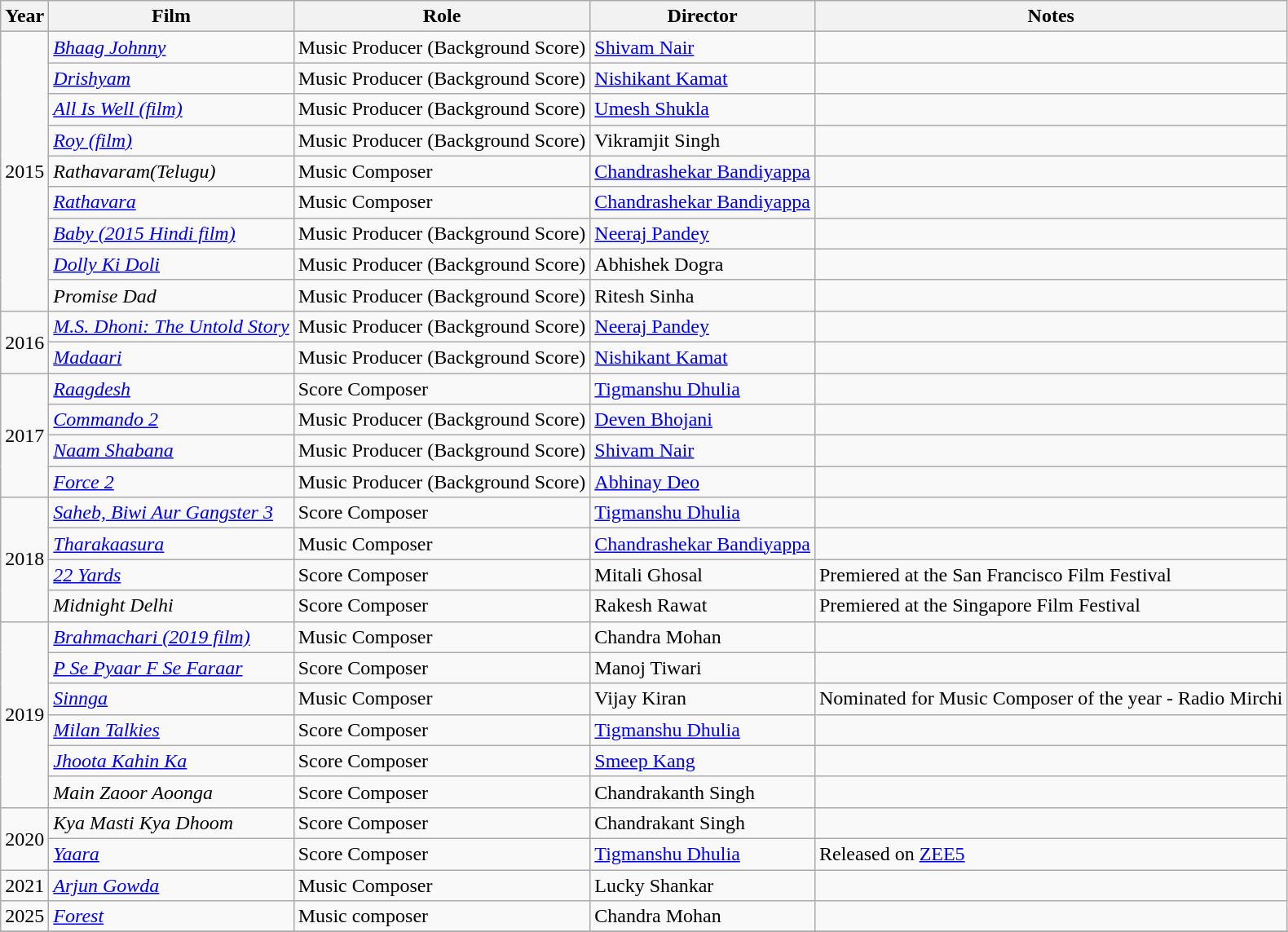<table class="wikitable sortable">
<tr>
<th>Year</th>
<th>Film</th>
<th>Role</th>
<th>Director</th>
<th>Notes</th>
</tr>
<tr>
<td rowspan="9">2015</td>
<td><em><a href='#'>Bhaag Johnny</a></em></td>
<td>Music Producer (Background Score)</td>
<td><a href='#'>Shivam Nair</a></td>
<td></td>
</tr>
<tr>
<td><em><a href='#'>Drishyam</a></em></td>
<td>Music Producer (Background Score)</td>
<td><a href='#'>Nishikant Kamat</a></td>
<td></td>
</tr>
<tr>
<td><a href='#'><em>All Is Well (film)</em></a></td>
<td>Music Producer (Background Score)</td>
<td><a href='#'>Umesh Shukla</a></td>
<td></td>
</tr>
<tr>
<td><em><a href='#'>Roy (film)</a></em></td>
<td>Music Producer (Background Score)</td>
<td>Vikramjit Singh</td>
<td></td>
</tr>
<tr>
<td><em>Rathavaram(Telugu)</em></td>
<td>Music Composer</td>
<td><a href='#'>Chandrashekar Bandiyappa</a></td>
<td></td>
</tr>
<tr>
<td><em><a href='#'>Rathavara</a></em></td>
<td>Music Composer</td>
<td><a href='#'>Chandrashekar Bandiyappa</a></td>
<td></td>
</tr>
<tr>
<td><em><a href='#'>Baby (2015 Hindi film)</a></em></td>
<td>Music Producer (Background Score)</td>
<td><a href='#'>Neeraj Pandey</a></td>
<td></td>
</tr>
<tr>
<td><em><a href='#'>Dolly Ki Doli</a></em></td>
<td>Music Producer (Background Score)</td>
<td>Abhishek Dogra</td>
<td></td>
</tr>
<tr>
<td><em>Promise Dad</em></td>
<td>Music Producer (Background Score)</td>
<td>Ritesh Sinha</td>
<td></td>
</tr>
<tr>
<td rowspan="2">2016</td>
<td><em><a href='#'>M.S. Dhoni: The Untold Story</a></em></td>
<td>Music Producer (Background Score)</td>
<td><a href='#'>Neeraj Pandey</a></td>
<td></td>
</tr>
<tr>
<td><em><a href='#'>Madaari</a></em></td>
<td>Music Producer (Background Score)</td>
<td><a href='#'>Nishikant Kamat</a></td>
<td></td>
</tr>
<tr>
<td rowspan="4">2017</td>
<td><em><a href='#'>Raagdesh</a></em></td>
<td>Score Composer</td>
<td><a href='#'>Tigmanshu Dhulia</a></td>
<td></td>
</tr>
<tr>
<td><em><a href='#'>Commando 2</a></em></td>
<td>Music Producer (Background Score)</td>
<td><a href='#'>Deven Bhojani</a></td>
<td></td>
</tr>
<tr>
<td><em><a href='#'>Naam Shabana</a></em></td>
<td>Music Producer (Background Score)</td>
<td><a href='#'>Shivam Nair</a></td>
<td></td>
</tr>
<tr>
<td><em><a href='#'>Force 2</a></em></td>
<td>Music Producer (Background Score)</td>
<td><a href='#'>Abhinay Deo</a></td>
<td></td>
</tr>
<tr>
<td rowspan="4">2018</td>
<td><em><a href='#'>Saheb, Biwi Aur Gangster 3</a></em></td>
<td>Score Composer</td>
<td><a href='#'>Tigmanshu Dhulia</a></td>
<td></td>
</tr>
<tr>
<td><em><a href='#'>Tharakaasura</a></em></td>
<td>Music Composer</td>
<td><a href='#'>Chandrashekar Bandiyappa</a></td>
<td></td>
</tr>
<tr>
<td><em><a href='#'>22 Yards</a></em></td>
<td>Score Composer</td>
<td>Mitali Ghosal</td>
<td>Premiered at the San Francisco Film Festival</td>
</tr>
<tr>
<td><em>Midnight Delhi</em></td>
<td>Score Composer</td>
<td>Rakesh Rawat</td>
<td>Premiered at the Singapore Film Festival</td>
</tr>
<tr>
<td rowspan="6">2019</td>
<td><em><a href='#'>Brahmachari (2019 film)</a></em></td>
<td>Music Composer</td>
<td>Chandra Mohan</td>
<td></td>
</tr>
<tr>
<td><em><a href='#'>P Se Pyaar F Se Faraar</a></em></td>
<td>Score Composer</td>
<td>Manoj Tiwari</td>
<td></td>
</tr>
<tr>
<td><a href='#'><em>Sinnga</em></a></td>
<td>Music Composer</td>
<td>Vijay Kiran</td>
<td>Nominated for Music Composer of the year - Radio Mirchi</td>
</tr>
<tr>
<td><em><a href='#'>Milan Talkies</a></em></td>
<td>Score Composer</td>
<td><a href='#'>Tigmanshu Dhulia</a></td>
<td></td>
</tr>
<tr>
<td><em><a href='#'>Jhoota Kahin Ka</a></em></td>
<td>Score Composer</td>
<td><a href='#'>Smeep Kang</a></td>
<td></td>
</tr>
<tr>
<td><em>Main Zaoor Aoonga</em></td>
<td>Score Composer</td>
<td>Chandrakanth Singh</td>
<td></td>
</tr>
<tr>
<td rowspan="2">2020</td>
<td><em>Kya Masti Kya Dhoom</em></td>
<td>Score Composer</td>
<td>Chandrakant Singh</td>
<td></td>
</tr>
<tr>
<td><em><a href='#'>Yaara</a></em></td>
<td>Score Composer</td>
<td><a href='#'>Tigmanshu Dhulia</a></td>
<td>Released on <a href='#'>ZEE5</a></td>
</tr>
<tr>
<td>2021</td>
<td><em><a href='#'>Arjun Gowda</a></em></td>
<td>Music Composer</td>
<td>Lucky Shankar</td>
<td></td>
</tr>
<tr>
<td>2025</td>
<td><em><a href='#'>Forest</a></em></td>
<td>Music composer</td>
<td>Chandra Mohan</td>
<td></td>
</tr>
<tr>
</tr>
</table>
